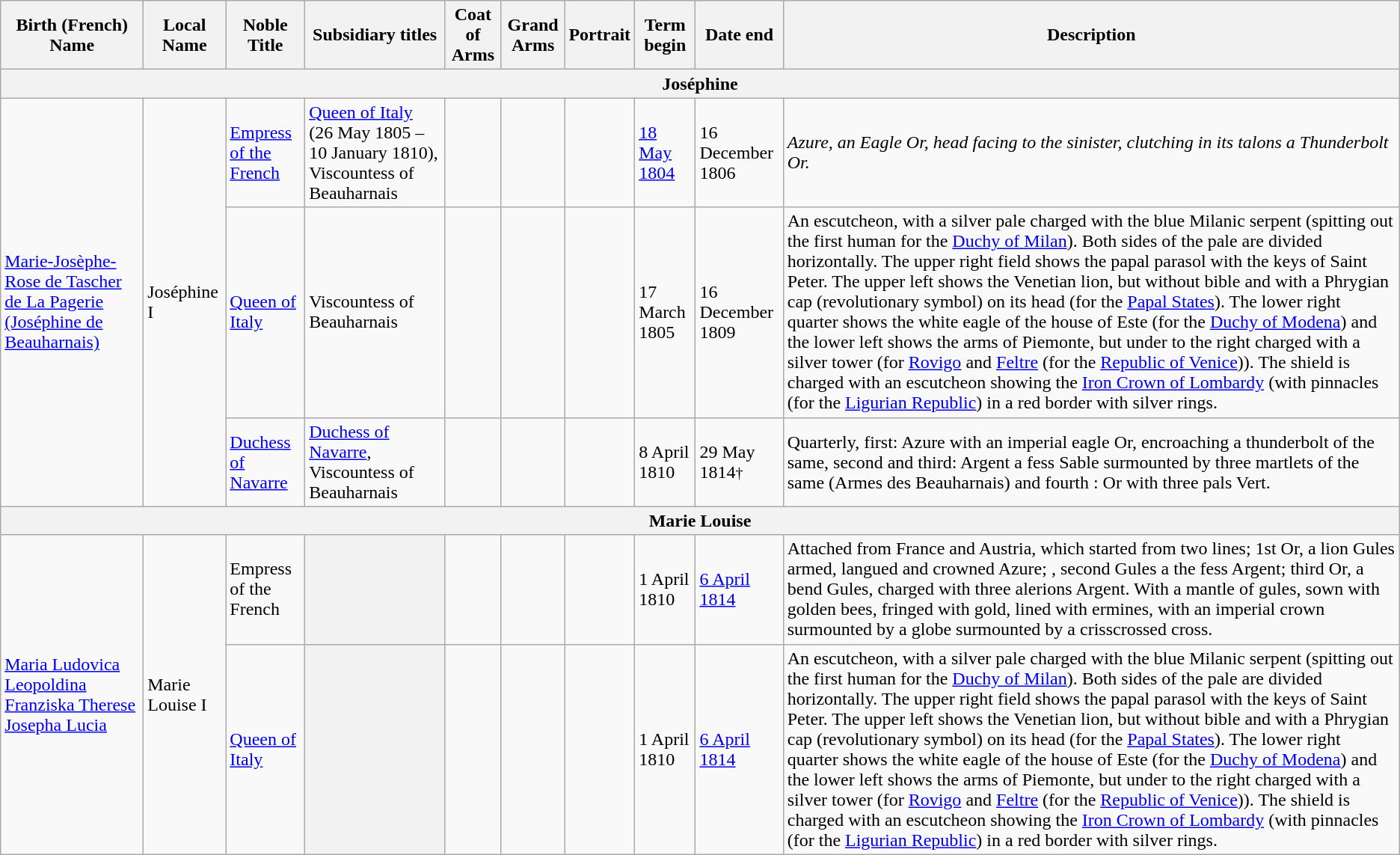<table class="wikitable">
<tr>
<th>Birth (French) Name</th>
<th>Local Name</th>
<th>Noble Title</th>
<th>Subsidiary titles</th>
<th>Coat of Arms</th>
<th>Grand Arms</th>
<th>Portrait</th>
<th>Term begin</th>
<th>Date end</th>
<th>Description</th>
</tr>
<tr>
<th colspan="10">Joséphine</th>
</tr>
<tr>
<td rowspan="3"><a href='#'>Marie-Josèphe-Rose de Tascher de La Pagerie (Joséphine de Beauharnais)</a></td>
<td rowspan="3">Joséphine I</td>
<td><a href='#'>Empress of the French</a></td>
<td><a href='#'>Queen of Italy</a> (26 May 1805 – 10 January 1810), Viscountess of Beauharnais</td>
<td></td>
<td></td>
<td></td>
<td><a href='#'>18 May 1804</a></td>
<td>16 December 1806</td>
<td><em>Azure, an Eagle Or, head facing to the sinister, clutching in its talons a Thunderbolt Or.</em></td>
</tr>
<tr>
<td><a href='#'>Queen of Italy</a></td>
<td>Viscountess of Beauharnais</td>
<td></td>
<td></td>
<td></td>
<td>17 March 1805</td>
<td>16 December 1809</td>
<td>An escutcheon, with a silver pale charged with the blue Milanic serpent (spitting out the first human for the <a href='#'>Duchy of Milan</a>). Both sides of the pale are divided horizontally. The upper right field shows the papal parasol with the keys of Saint Peter. The upper left shows the Venetian lion, but without bible and with a Phrygian cap (revolutionary symbol) on its head (for the <a href='#'>Papal States</a>). The lower right quarter shows the white eagle of the house of Este (for the <a href='#'>Duchy of Modena</a>) and the lower left shows the arms of Piemonte, but under to the right charged with a silver tower (for <a href='#'>Rovigo</a> and <a href='#'>Feltre</a> (for the <a href='#'>Republic of Venice</a>)). The shield is charged with an escutcheon showing the <a href='#'>Iron Crown of Lombardy</a> (with pinnacles (for the <a href='#'>Ligurian Republic</a>) in a red border with silver rings.</td>
</tr>
<tr>
<td><a href='#'>Duchess of Navarre</a></td>
<td><a href='#'>Duchess of Navarre</a>,<br>Viscountess of Beauharnais</td>
<td></td>
<td></td>
<td></td>
<td>8 April 1810</td>
<td>29 May 1814<small>†</small></td>
<td>Quarterly, first: Azure with an imperial eagle Or, encroaching a thunderbolt of the same, second and third: Argent a fess Sable surmounted by three martlets of the same (Armes des Beauharnais) and fourth : Or with three pals Vert.</td>
</tr>
<tr>
<th colspan="10">Marie Louise</th>
</tr>
<tr>
<td rowspan="2"><a href='#'>Maria Ludovica Leopoldina Franziska Therese Josepha Lucia</a></td>
<td rowspan="2">Marie Louise I</td>
<td>Empress of the French</td>
<th></th>
<td></td>
<td></td>
<td></td>
<td>1 April 1810</td>
<td><a href='#'>6 April 1814</a></td>
<td>Attached from France and Austria, which started from two lines; 1st Or, a lion Gules armed, langued and crowned Azure; , second Gules a the fess Argent; third Or, a bend Gules, charged with three alerions Argent. With a mantle of gules, sown with golden bees, fringed with gold, lined with ermines, with an imperial crown surmounted by a globe surmounted by a crisscrossed cross.</td>
</tr>
<tr>
<td><a href='#'>Queen of Italy</a></td>
<th></th>
<td></td>
<td></td>
<td></td>
<td>1 April 1810</td>
<td><a href='#'>6 April 1814</a></td>
<td>An escutcheon, with a silver pale charged with the blue Milanic serpent (spitting out the first human for the <a href='#'>Duchy of Milan</a>). Both sides of the pale are divided horizontally. The upper right field shows the papal parasol with the keys of Saint Peter. The upper left shows the Venetian lion, but without bible and with a Phrygian cap (revolutionary symbol) on its head (for the <a href='#'>Papal States</a>). The lower right quarter shows the white eagle of the house of Este (for the <a href='#'>Duchy of Modena</a>) and the lower left shows the arms of Piemonte, but under to the right charged with a silver tower (for <a href='#'>Rovigo</a> and <a href='#'>Feltre</a> (for the <a href='#'>Republic of Venice</a>)). The shield is charged with an escutcheon showing the <a href='#'>Iron Crown of Lombardy</a> (with pinnacles (for the <a href='#'>Ligurian Republic</a>) in a red border with silver rings.</td>
</tr>
</table>
